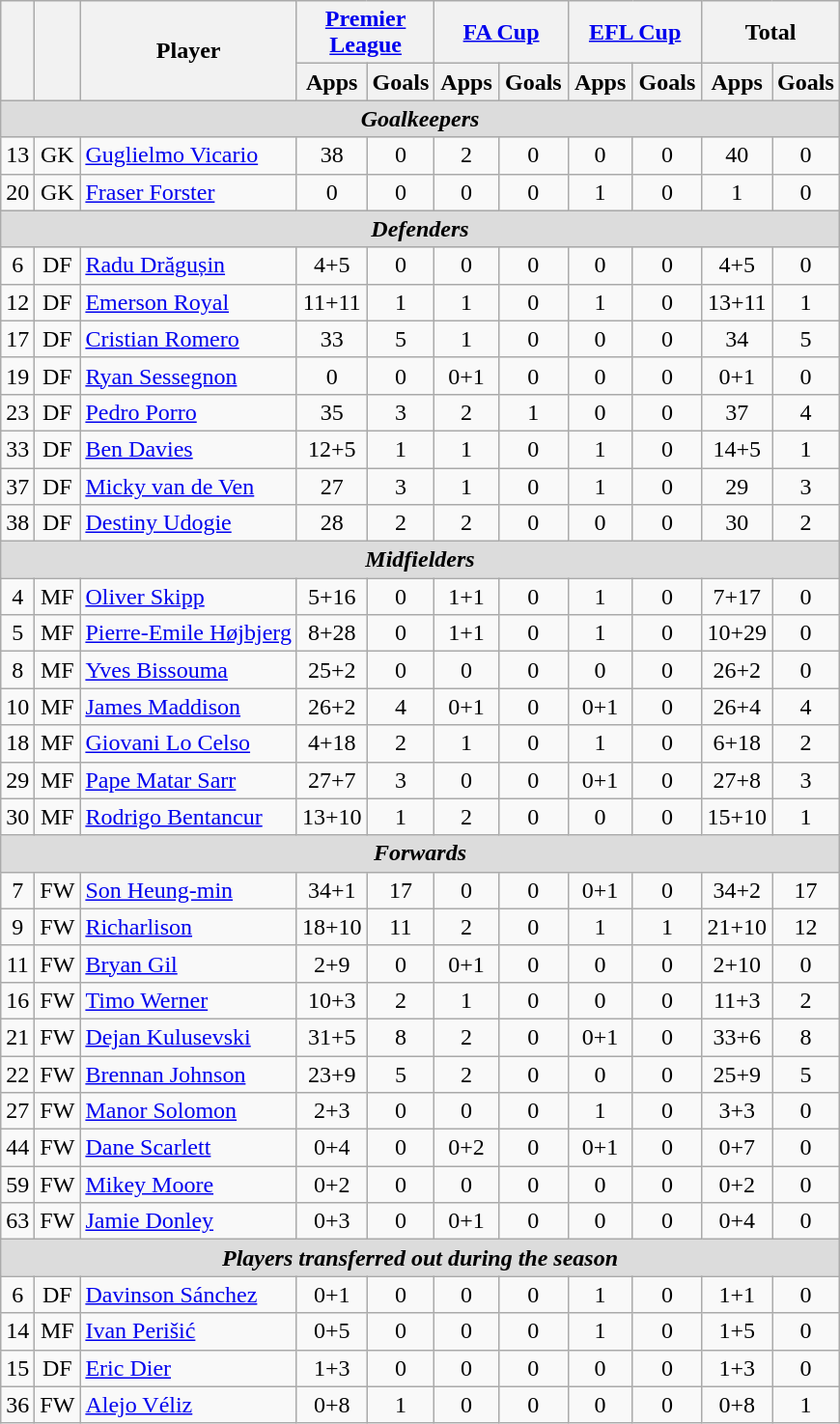<table class="wikitable sortable" style="text-align:center">
<tr>
<th rowspan="2"></th>
<th rowspan="2"></th>
<th rowspan="2">Player</th>
<th colspan="2" style="width:85px;"><a href='#'>Premier League</a></th>
<th colspan="2" style="width:85px;"><a href='#'>FA Cup</a></th>
<th colspan="2" style="width:85px;"><a href='#'>EFL Cup</a></th>
<th colspan="2" style="width:85px;">Total</th>
</tr>
<tr>
<th>Apps</th>
<th>Goals</th>
<th>Apps</th>
<th>Goals</th>
<th>Apps</th>
<th>Goals</th>
<th>Apps</th>
<th>Goals</th>
</tr>
<tr>
<th colspan="14" style=background:#dcdcdc; text-align:center><em>Goalkeepers</em></th>
</tr>
<tr>
<td>13</td>
<td>GK</td>
<td align="left"> <a href='#'>Guglielmo Vicario</a></td>
<td>38</td>
<td>0</td>
<td>2</td>
<td>0</td>
<td>0</td>
<td>0</td>
<td>40</td>
<td>0</td>
</tr>
<tr>
<td>20</td>
<td>GK</td>
<td align="left"> <a href='#'>Fraser Forster</a></td>
<td>0</td>
<td>0</td>
<td>0</td>
<td>0</td>
<td>1</td>
<td>0</td>
<td>1</td>
<td>0</td>
</tr>
<tr>
<th colspan="14" style=background:#dcdcdc; text-align:center><em>Defenders</em></th>
</tr>
<tr>
<td>6</td>
<td>DF</td>
<td align="left"> <a href='#'>Radu Drăgușin</a></td>
<td>4+5</td>
<td>0</td>
<td>0</td>
<td>0</td>
<td>0</td>
<td>0</td>
<td>4+5</td>
<td>0</td>
</tr>
<tr>
<td>12</td>
<td>DF</td>
<td align="left"> <a href='#'>Emerson Royal</a></td>
<td>11+11</td>
<td>1</td>
<td>1</td>
<td>0</td>
<td>1</td>
<td>0</td>
<td>13+11</td>
<td>1</td>
</tr>
<tr>
<td>17</td>
<td>DF</td>
<td align="left"> <a href='#'>Cristian Romero</a></td>
<td>33</td>
<td>5</td>
<td>1</td>
<td>0</td>
<td>0</td>
<td>0</td>
<td>34</td>
<td>5</td>
</tr>
<tr>
<td>19</td>
<td>DF</td>
<td align="left"> <a href='#'>Ryan Sessegnon</a></td>
<td>0</td>
<td>0</td>
<td>0+1</td>
<td>0</td>
<td>0</td>
<td>0</td>
<td>0+1</td>
<td>0</td>
</tr>
<tr>
<td>23</td>
<td>DF</td>
<td align="left"> <a href='#'>Pedro Porro</a></td>
<td>35</td>
<td>3</td>
<td>2</td>
<td>1</td>
<td>0</td>
<td>0</td>
<td>37</td>
<td>4</td>
</tr>
<tr>
<td>33</td>
<td>DF</td>
<td align="left"> <a href='#'>Ben Davies</a></td>
<td>12+5</td>
<td>1</td>
<td>1</td>
<td>0</td>
<td>1</td>
<td>0</td>
<td>14+5</td>
<td>1</td>
</tr>
<tr>
<td>37</td>
<td>DF</td>
<td align="left"> <a href='#'>Micky van de Ven</a></td>
<td>27</td>
<td>3</td>
<td>1</td>
<td>0</td>
<td>1</td>
<td>0</td>
<td>29</td>
<td>3</td>
</tr>
<tr>
<td>38</td>
<td>DF</td>
<td align="left"> <a href='#'>Destiny Udogie</a></td>
<td>28</td>
<td>2</td>
<td>2</td>
<td>0</td>
<td>0</td>
<td>0</td>
<td>30</td>
<td>2</td>
</tr>
<tr>
<th colspan="14" style=background:#dcdcdc; text-align:center><em>Midfielders</em></th>
</tr>
<tr>
<td>4</td>
<td>MF</td>
<td align="left"> <a href='#'>Oliver Skipp</a></td>
<td>5+16</td>
<td>0</td>
<td>1+1</td>
<td>0</td>
<td>1</td>
<td>0</td>
<td>7+17</td>
<td>0</td>
</tr>
<tr>
<td>5</td>
<td>MF</td>
<td align="left"> <a href='#'>Pierre-Emile Højbjerg</a></td>
<td>8+28</td>
<td>0</td>
<td>1+1</td>
<td>0</td>
<td>1</td>
<td>0</td>
<td>10+29</td>
<td>0</td>
</tr>
<tr>
<td>8</td>
<td>MF</td>
<td align="left"> <a href='#'>Yves Bissouma</a></td>
<td>25+2</td>
<td>0</td>
<td>0</td>
<td>0</td>
<td>0</td>
<td>0</td>
<td>26+2</td>
<td>0</td>
</tr>
<tr>
<td>10</td>
<td>MF</td>
<td align="left"> <a href='#'>James Maddison</a></td>
<td>26+2</td>
<td>4</td>
<td>0+1</td>
<td>0</td>
<td>0+1</td>
<td>0</td>
<td>26+4</td>
<td>4</td>
</tr>
<tr>
<td>18</td>
<td>MF</td>
<td align="left"> <a href='#'>Giovani Lo Celso</a></td>
<td>4+18</td>
<td>2</td>
<td>1</td>
<td>0</td>
<td>1</td>
<td>0</td>
<td>6+18</td>
<td>2</td>
</tr>
<tr>
<td>29</td>
<td>MF</td>
<td align="left"> <a href='#'>Pape Matar Sarr</a></td>
<td>27+7</td>
<td>3</td>
<td>0</td>
<td>0</td>
<td>0+1</td>
<td>0</td>
<td>27+8</td>
<td>3</td>
</tr>
<tr>
<td>30</td>
<td>MF</td>
<td align="left"> <a href='#'>Rodrigo Bentancur</a></td>
<td>13+10</td>
<td>1</td>
<td>2</td>
<td>0</td>
<td>0</td>
<td>0</td>
<td>15+10</td>
<td>1</td>
</tr>
<tr>
<th colspan="14" style=background:#dcdcdc; text-align:center><em>Forwards</em></th>
</tr>
<tr>
<td>7</td>
<td>FW</td>
<td align="left"> <a href='#'>Son Heung-min</a></td>
<td>34+1</td>
<td>17</td>
<td>0</td>
<td>0</td>
<td>0+1</td>
<td>0</td>
<td>34+2</td>
<td>17</td>
</tr>
<tr>
<td>9</td>
<td>FW</td>
<td align="left"> <a href='#'>Richarlison</a></td>
<td>18+10</td>
<td>11</td>
<td>2</td>
<td>0</td>
<td>1</td>
<td>1</td>
<td>21+10</td>
<td>12</td>
</tr>
<tr>
<td>11</td>
<td>FW</td>
<td align="left"> <a href='#'>Bryan Gil</a></td>
<td>2+9</td>
<td>0</td>
<td>0+1</td>
<td>0</td>
<td>0</td>
<td>0</td>
<td>2+10</td>
<td>0</td>
</tr>
<tr>
<td>16</td>
<td>FW</td>
<td align="left"> <a href='#'>Timo Werner</a></td>
<td>10+3</td>
<td>2</td>
<td>1</td>
<td>0</td>
<td>0</td>
<td>0</td>
<td>11+3</td>
<td>2</td>
</tr>
<tr>
<td>21</td>
<td>FW</td>
<td align="left"> <a href='#'>Dejan Kulusevski</a></td>
<td>31+5</td>
<td>8</td>
<td>2</td>
<td>0</td>
<td>0+1</td>
<td>0</td>
<td>33+6</td>
<td>8</td>
</tr>
<tr>
<td>22</td>
<td>FW</td>
<td align="left"> <a href='#'>Brennan Johnson</a></td>
<td>23+9</td>
<td>5</td>
<td>2</td>
<td>0</td>
<td>0</td>
<td>0</td>
<td>25+9</td>
<td>5</td>
</tr>
<tr>
<td>27</td>
<td>FW</td>
<td align="left"> <a href='#'>Manor Solomon</a></td>
<td>2+3</td>
<td>0</td>
<td>0</td>
<td>0</td>
<td>1</td>
<td>0</td>
<td>3+3</td>
<td>0</td>
</tr>
<tr>
<td>44</td>
<td>FW</td>
<td align="left"> <a href='#'>Dane Scarlett</a></td>
<td>0+4</td>
<td>0</td>
<td>0+2</td>
<td>0</td>
<td>0+1</td>
<td>0</td>
<td>0+7</td>
<td>0</td>
</tr>
<tr>
<td>59</td>
<td>FW</td>
<td align="left"> <a href='#'>Mikey Moore</a></td>
<td>0+2</td>
<td>0</td>
<td>0</td>
<td>0</td>
<td>0</td>
<td>0</td>
<td>0+2</td>
<td>0</td>
</tr>
<tr>
<td>63</td>
<td>FW</td>
<td align="left"> <a href='#'>Jamie Donley</a></td>
<td>0+3</td>
<td>0</td>
<td>0+1</td>
<td>0</td>
<td>0</td>
<td>0</td>
<td>0+4</td>
<td>0</td>
</tr>
<tr>
<th colspan="14" style=background:#dcdcdc; text-align:center><em>Players transferred out during the season</em></th>
</tr>
<tr>
<td>6</td>
<td>DF</td>
<td align="left"> <a href='#'>Davinson Sánchez</a></td>
<td>0+1</td>
<td>0</td>
<td>0</td>
<td>0</td>
<td>1</td>
<td>0</td>
<td>1+1</td>
<td>0</td>
</tr>
<tr>
<td>14</td>
<td>MF</td>
<td align="left"> <a href='#'>Ivan Perišić</a></td>
<td>0+5</td>
<td>0</td>
<td>0</td>
<td>0</td>
<td>1</td>
<td>0</td>
<td>1+5</td>
<td>0</td>
</tr>
<tr>
<td>15</td>
<td>DF</td>
<td align="left"> <a href='#'>Eric Dier</a></td>
<td>1+3</td>
<td>0</td>
<td>0</td>
<td>0</td>
<td>0</td>
<td>0</td>
<td>1+3</td>
<td>0</td>
</tr>
<tr>
<td>36</td>
<td>FW</td>
<td align="left"> <a href='#'>Alejo Véliz</a></td>
<td>0+8</td>
<td>1</td>
<td>0</td>
<td>0</td>
<td>0</td>
<td>0</td>
<td>0+8</td>
<td>1</td>
</tr>
</table>
